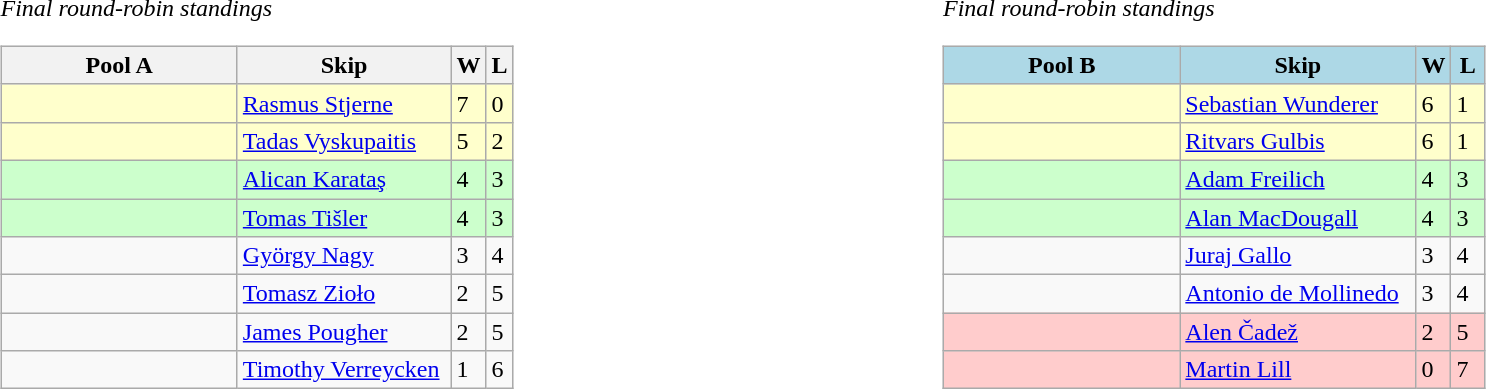<table>
<tr>
<td valign=top width=10%><br><em>Final round-robin standings</em><table class=wikitable>
<tr>
<th width=150>Pool A</th>
<th width=135>Skip</th>
<th>W</th>
<th>L</th>
</tr>
<tr bgcolor=#ffffcc>
<td></td>
<td><a href='#'>Rasmus Stjerne</a></td>
<td>7</td>
<td>0</td>
</tr>
<tr bgcolor=#ffffcc>
<td></td>
<td><a href='#'>Tadas Vyskupaitis</a></td>
<td>5</td>
<td>2</td>
</tr>
<tr bgcolor=#ccffcc>
<td></td>
<td><a href='#'>Alican Karataş</a></td>
<td>4</td>
<td>3</td>
</tr>
<tr bgcolor=#ccffcc>
<td></td>
<td><a href='#'>Tomas Tišler</a></td>
<td>4</td>
<td>3</td>
</tr>
<tr>
<td></td>
<td><a href='#'>György Nagy</a></td>
<td>3</td>
<td>4</td>
</tr>
<tr>
<td></td>
<td><a href='#'>Tomasz Zioło</a></td>
<td>2</td>
<td>5</td>
</tr>
<tr>
<td></td>
<td><a href='#'>James Pougher</a></td>
<td>2</td>
<td>5</td>
</tr>
<tr>
<td></td>
<td><a href='#'>Timothy Verreycken</a></td>
<td>1</td>
<td>6</td>
</tr>
</table>
</td>
<td valign=top width=10%><br><em>Final round-robin standings</em><table class=wikitable>
<tr>
<th style="background: #ADD8E6;" width=150>Pool B</th>
<th style="background: #ADD8E6;" width=150>Skip</th>
<th style="background: #ADD8E6;" width=15>W</th>
<th style="background: #ADD8E6;" width=15>L</th>
</tr>
<tr bgcolor=#ffffcc>
<td></td>
<td><a href='#'>Sebastian Wunderer</a></td>
<td>6</td>
<td>1</td>
</tr>
<tr bgcolor=#ffffcc>
<td></td>
<td><a href='#'>Ritvars Gulbis</a></td>
<td>6</td>
<td>1</td>
</tr>
<tr bgcolor=#ccffcc>
<td></td>
<td><a href='#'>Adam Freilich</a></td>
<td>4</td>
<td>3</td>
</tr>
<tr bgcolor=#ccffcc>
<td></td>
<td><a href='#'>Alan MacDougall</a></td>
<td>4</td>
<td>3</td>
</tr>
<tr>
<td></td>
<td><a href='#'>Juraj Gallo</a></td>
<td>3</td>
<td>4</td>
</tr>
<tr>
<td></td>
<td><a href='#'>Antonio de Mollinedo</a></td>
<td>3</td>
<td>4</td>
</tr>
<tr bgcolor=#ffcccc>
<td></td>
<td><a href='#'>Alen Čadež</a></td>
<td>2</td>
<td>5</td>
</tr>
<tr bgcolor=#ffcccc>
<td></td>
<td><a href='#'>Martin Lill</a></td>
<td>0</td>
<td>7</td>
</tr>
</table>
</td>
</tr>
</table>
